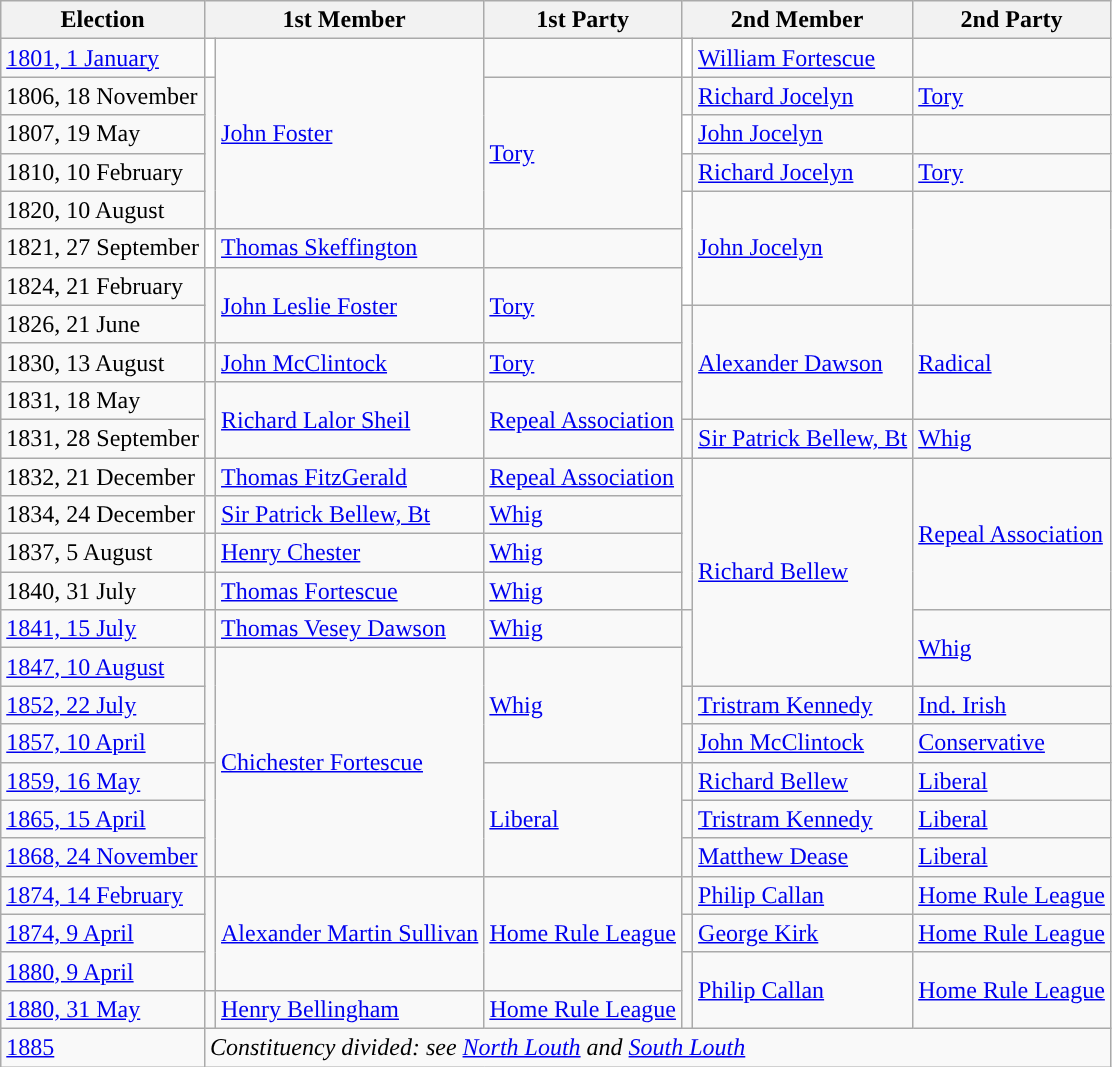<table class="wikitable">
<tr>
<th>Election</th>
<th colspan="2">1st Member</th>
<th>1st Party</th>
<th colspan="2">2nd Member</th>
<th>2nd Party</th>
</tr>
<tr>
<td><a href='#'>1801, 1 January</a></td>
<td rowspan="1" style="color:inherit;background-color: white"></td>
<td rowspan="5"><a href='#'>John Foster</a>    </td>
<td rowspan="1"></td>
<td style="color:inherit;background-color: white"></td>
<td><a href='#'>William Fortescue</a>    </td>
<td></td>
</tr>
<tr>
<td>1806, 18 November</td>
<td rowspan="4" style="color:inherit;background-color: "></td>
<td rowspan="4"><a href='#'>Tory</a></td>
<td style="color:inherit;background-color: "></td>
<td><a href='#'>Richard Jocelyn</a>   </td>
<td><a href='#'>Tory</a></td>
</tr>
<tr>
<td>1807, 19 May</td>
<td style="color:inherit;background-color: white"></td>
<td><a href='#'>John Jocelyn</a>    </td>
<td></td>
</tr>
<tr>
<td>1810, 10 February</td>
<td style="color:inherit;background-color: "></td>
<td><a href='#'>Richard Jocelyn</a>   </td>
<td><a href='#'>Tory</a></td>
</tr>
<tr>
<td>1820, 10 August</td>
<td rowspan="3" style="color:inherit;background-color: white"></td>
<td rowspan="3"><a href='#'>John Jocelyn</a>    </td>
<td rowspan="3"></td>
</tr>
<tr>
<td>1821, 27 September</td>
<td style="color:inherit;background-color: white"></td>
<td><a href='#'>Thomas Skeffington</a>   </td>
<td></td>
</tr>
<tr>
<td>1824, 21 February</td>
<td rowspan="2" style="color:inherit;background-color: "></td>
<td rowspan="2"><a href='#'>John Leslie Foster</a>   </td>
<td rowspan="2"><a href='#'>Tory</a></td>
</tr>
<tr>
<td>1826, 21 June</td>
<td rowspan="3" style="color:inherit;background-color: "></td>
<td rowspan="3"><a href='#'>Alexander Dawson</a>   </td>
<td rowspan="3"><a href='#'>Radical</a></td>
</tr>
<tr>
<td>1830, 13 August</td>
<td style="color:inherit;background-color: "></td>
<td><a href='#'>John McClintock</a>    </td>
<td><a href='#'>Tory</a></td>
</tr>
<tr>
<td>1831, 18 May</td>
<td rowspan="2" style="color:inherit;background-color: "></td>
<td rowspan="2"><a href='#'>Richard Lalor Sheil</a>    </td>
<td rowspan="2"><a href='#'>Repeal Association</a></td>
</tr>
<tr>
<td>1831, 28 September</td>
<td style="color:inherit;background-color: "></td>
<td><a href='#'>Sir Patrick Bellew, Bt</a>    </td>
<td><a href='#'>Whig</a></td>
</tr>
<tr>
<td>1832, 21 December</td>
<td style="color:inherit;background-color: "></td>
<td><a href='#'>Thomas FitzGerald</a>    </td>
<td><a href='#'>Repeal Association</a></td>
<td rowspan="4" style="color:inherit;background-color: "></td>
<td rowspan="6"><a href='#'>Richard Bellew</a>    </td>
<td rowspan="4"><a href='#'>Repeal Association</a></td>
</tr>
<tr>
<td>1834, 24 December</td>
<td style="color:inherit;background-color: "></td>
<td><a href='#'>Sir Patrick Bellew, Bt</a>   </td>
<td><a href='#'>Whig</a></td>
</tr>
<tr>
<td>1837, 5 August</td>
<td style="color:inherit;background-color: "></td>
<td><a href='#'>Henry Chester</a></td>
<td><a href='#'>Whig</a></td>
</tr>
<tr>
<td>1840, 31 July</td>
<td style="color:inherit;background-color: "></td>
<td><a href='#'>Thomas Fortescue</a></td>
<td><a href='#'>Whig</a></td>
</tr>
<tr>
<td><a href='#'>1841, 15 July</a></td>
<td style="color:inherit;background-color: "></td>
<td><a href='#'>Thomas Vesey Dawson</a>    </td>
<td><a href='#'>Whig</a></td>
<td rowspan="2" style="color:inherit;background-color: "></td>
<td rowspan="2"><a href='#'>Whig</a></td>
</tr>
<tr>
<td><a href='#'>1847, 10 August</a></td>
<td rowspan="3" style="color:inherit;background-color: "></td>
<td rowspan="6"><a href='#'>Chichester Fortescue</a>   </td>
<td rowspan="3"><a href='#'>Whig</a></td>
</tr>
<tr>
<td><a href='#'>1852, 22 July</a></td>
<td style="color:inherit;background-color: "></td>
<td><a href='#'>Tristram Kennedy</a>    </td>
<td><a href='#'>Ind. Irish</a></td>
</tr>
<tr>
<td><a href='#'>1857, 10 April</a></td>
<td style="color:inherit;background-color: "></td>
<td><a href='#'>John McClintock</a>    </td>
<td><a href='#'>Conservative</a></td>
</tr>
<tr>
<td><a href='#'>1859, 16 May</a></td>
<td rowspan="3" style="color:inherit;background-color: "></td>
<td rowspan="3"><a href='#'>Liberal</a></td>
<td style="color:inherit;background-color: "></td>
<td><a href='#'>Richard Bellew</a>    </td>
<td><a href='#'>Liberal</a></td>
</tr>
<tr>
<td><a href='#'>1865, 15 April</a></td>
<td style="color:inherit;background-color: "></td>
<td><a href='#'>Tristram Kennedy</a>    </td>
<td><a href='#'>Liberal</a></td>
</tr>
<tr>
<td><a href='#'>1868, 24 November</a></td>
<td style="color:inherit;background-color: "></td>
<td><a href='#'>Matthew Dease</a>    </td>
<td><a href='#'>Liberal</a></td>
</tr>
<tr>
<td><a href='#'>1874, 14 February</a></td>
<td rowspan="3" style="color:inherit;background-color: "></td>
<td rowspan="3"><a href='#'>Alexander Martin Sullivan</a>   </td>
<td rowspan="3"><a href='#'>Home Rule League</a></td>
<td style="color:inherit;background-color: "></td>
<td><a href='#'>Philip Callan</a></td>
<td><a href='#'>Home Rule League</a></td>
</tr>
<tr>
<td><a href='#'>1874, 9 April</a></td>
<td style="color:inherit;background-color: "></td>
<td><a href='#'>George Kirk</a>    </td>
<td><a href='#'>Home Rule League</a></td>
</tr>
<tr>
<td><a href='#'>1880, 9 April</a></td>
<td rowspan="2" style="color:inherit;background-color: "></td>
<td rowspan="2"><a href='#'>Philip Callan</a>    </td>
<td rowspan="2"><a href='#'>Home Rule League</a></td>
</tr>
<tr>
<td><a href='#'>1880, 31 May</a></td>
<td style="color:inherit;background-color: "></td>
<td><a href='#'>Henry Bellingham</a>    </td>
<td><a href='#'>Home Rule League</a></td>
</tr>
<tr>
<td><a href='#'>1885</a></td>
<td colspan="6"><em>Constituency divided: see <a href='#'>North Louth</a> and <a href='#'>South Louth</a></em></td>
</tr>
</table>
